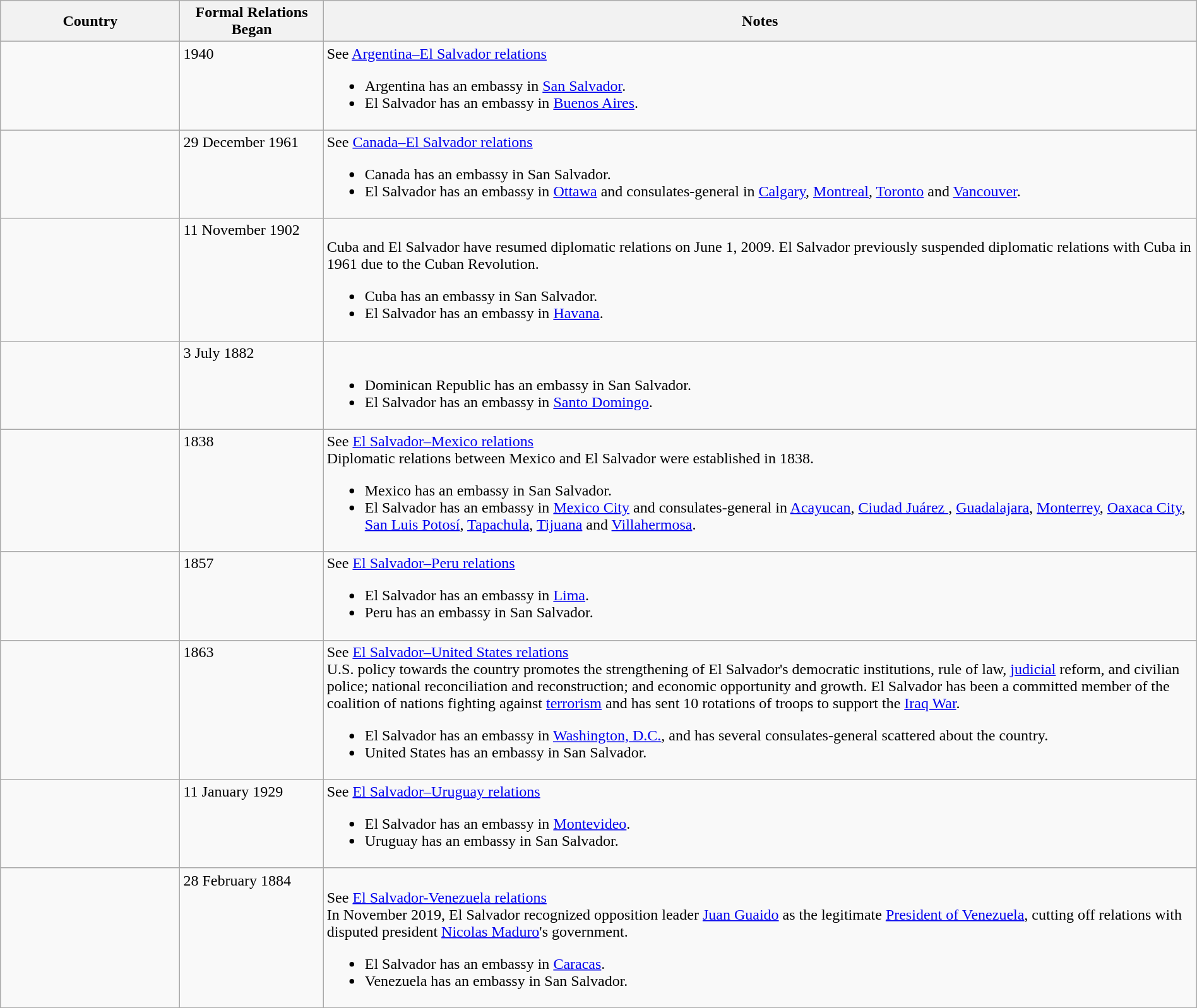<table class="wikitable sortable" style="width:100%; margin:auto;">
<tr>
<th style="width:15%;">Country</th>
<th style="width:12%;">Formal Relations Began</th>
<th>Notes</th>
</tr>
<tr valign="top">
<td></td>
<td>1940</td>
<td>See <a href='#'>Argentina–El Salvador relations</a><br><ul><li>Argentina has an embassy in <a href='#'>San Salvador</a>.</li><li>El Salvador has an embassy in <a href='#'>Buenos Aires</a>.</li></ul></td>
</tr>
<tr valign="top">
<td></td>
<td>29 December 1961</td>
<td>See <a href='#'>Canada–El Salvador relations</a><br><ul><li>Canada has an embassy in San Salvador.</li><li>El Salvador has an embassy in <a href='#'>Ottawa</a> and consulates-general in <a href='#'>Calgary</a>, <a href='#'>Montreal</a>, <a href='#'>Toronto</a> and <a href='#'>Vancouver</a>.</li></ul></td>
</tr>
<tr valign="top">
<td></td>
<td>11 November 1902</td>
<td><br>Cuba and El Salvador have resumed diplomatic relations on June 1, 2009. El Salvador previously suspended diplomatic relations with Cuba in 1961 due to the Cuban Revolution.<ul><li>Cuba has an embassy in San Salvador.</li><li>El Salvador has an embassy in <a href='#'>Havana</a>.</li></ul></td>
</tr>
<tr valign="top">
<td></td>
<td>3 July 1882</td>
<td><br><ul><li>Dominican Republic has an embassy in San Salvador.</li><li>El Salvador has an embassy in <a href='#'>Santo Domingo</a>.</li></ul></td>
</tr>
<tr valign="top">
<td></td>
<td>1838</td>
<td>See <a href='#'>El Salvador–Mexico relations</a><br>Diplomatic relations between Mexico and El Salvador were established in 1838.<ul><li>Mexico has an embassy in San Salvador.</li><li>El Salvador has an embassy in <a href='#'>Mexico City</a> and consulates-general in <a href='#'>Acayucan</a>, <a href='#'>Ciudad Juárez </a>, <a href='#'>Guadalajara</a>, <a href='#'>Monterrey</a>, <a href='#'>Oaxaca City</a>, <a href='#'>San Luis Potosí</a>, <a href='#'>Tapachula</a>, <a href='#'>Tijuana</a> and <a href='#'>Villahermosa</a>.</li></ul></td>
</tr>
<tr valign="top">
<td></td>
<td>1857</td>
<td>See <a href='#'>El Salvador–Peru relations</a><br><ul><li>El Salvador has an embassy in <a href='#'>Lima</a>.</li><li>Peru has an embassy in San Salvador.</li></ul></td>
</tr>
<tr valign="top">
<td></td>
<td>1863</td>
<td>See <a href='#'>El Salvador–United States relations</a><br>U.S. policy towards the country promotes the strengthening of El Salvador's democratic institutions, rule of law, <a href='#'>judicial</a> reform, and civilian police; national reconciliation and reconstruction; and economic opportunity and growth. El Salvador has been a committed member of the coalition of nations fighting against <a href='#'>terrorism</a> and has sent 10 rotations of troops to support the <a href='#'>Iraq War</a>.
<ul><li>El Salvador has an embassy in <a href='#'>Washington, D.C.</a>, and has several consulates-general scattered about the country.</li><li>United States has an embassy in San Salvador.</li></ul></td>
</tr>
<tr valign="top">
<td></td>
<td>11 January 1929</td>
<td>See <a href='#'>El Salvador–Uruguay relations</a><br><ul><li>El Salvador has an embassy in <a href='#'>Montevideo</a>.</li><li>Uruguay has an embassy in San Salvador.</li></ul></td>
</tr>
<tr valign="top">
<td></td>
<td>28 February 1884</td>
<td><br>See <a href='#'>El Salvador-Venezuela relations</a><br>In November 2019, El Salvador recognized opposition leader <a href='#'>Juan Guaido</a> as the legitimate <a href='#'>President of Venezuela</a>, cutting off relations with disputed president <a href='#'>Nicolas Maduro</a>'s government.<ul><li>El Salvador has an embassy in <a href='#'>Caracas</a>.</li><li>Venezuela has an embassy in San Salvador.</li></ul></td>
</tr>
</table>
